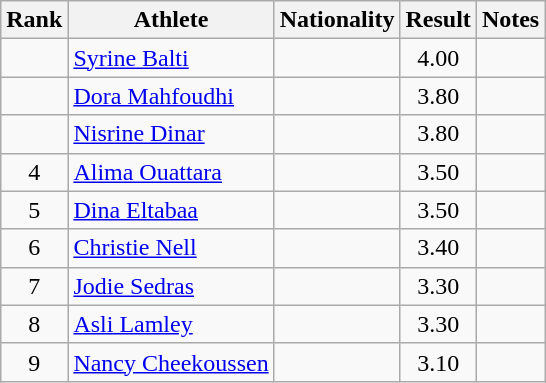<table class="wikitable sortable" style="text-align:center">
<tr>
<th>Rank</th>
<th>Athlete</th>
<th>Nationality</th>
<th>Result</th>
<th>Notes</th>
</tr>
<tr>
<td></td>
<td align="left"><a href='#'>Syrine Balti</a></td>
<td align=left></td>
<td>4.00</td>
<td></td>
</tr>
<tr>
<td></td>
<td align="left"><a href='#'>Dora Mahfoudhi</a></td>
<td align=left></td>
<td>3.80</td>
<td></td>
</tr>
<tr>
<td></td>
<td align="left"><a href='#'>Nisrine Dinar</a></td>
<td align=left></td>
<td>3.80</td>
<td></td>
</tr>
<tr>
<td>4</td>
<td align="left"><a href='#'>Alima Ouattara</a></td>
<td align=left></td>
<td>3.50</td>
<td></td>
</tr>
<tr>
<td>5</td>
<td align="left"><a href='#'>Dina Eltabaa</a></td>
<td align=left></td>
<td>3.50</td>
<td></td>
</tr>
<tr>
<td>6</td>
<td align="left"><a href='#'>Christie Nell</a></td>
<td align=left></td>
<td>3.40</td>
<td></td>
</tr>
<tr>
<td>7</td>
<td align="left"><a href='#'>Jodie Sedras</a></td>
<td align=left></td>
<td>3.30</td>
<td></td>
</tr>
<tr>
<td>8</td>
<td align="left"><a href='#'>Asli Lamley</a></td>
<td align=left></td>
<td>3.30</td>
<td></td>
</tr>
<tr>
<td>9</td>
<td align="left"><a href='#'>Nancy Cheekoussen</a></td>
<td align=left></td>
<td>3.10</td>
<td></td>
</tr>
</table>
